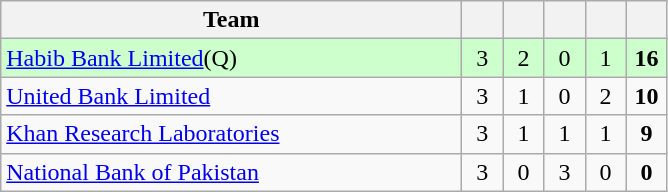<table class="wikitable" style="text-align:center">
<tr>
<th style="width:300px">Team</th>
<th width="20"></th>
<th width="20"></th>
<th width="20"></th>
<th width="20"></th>
<th width="20"></th>
</tr>
<tr style="background:#cfc">
<td style="text-align:left"><a href='#'>Habib Bank Limited</a>(Q)</td>
<td>3</td>
<td>2</td>
<td>0</td>
<td>1</td>
<td><strong>16</strong></td>
</tr>
<tr>
<td style="text-align:left"><a href='#'>United Bank Limited</a></td>
<td>3</td>
<td>1</td>
<td>0</td>
<td>2</td>
<td><strong>10</strong></td>
</tr>
<tr>
<td style="text-align:left"><a href='#'>Khan Research Laboratories</a></td>
<td>3</td>
<td>1</td>
<td>1</td>
<td>1</td>
<td><strong>9</strong></td>
</tr>
<tr>
<td style="text-align:left"><a href='#'>National Bank of Pakistan</a></td>
<td>3</td>
<td>0</td>
<td>3</td>
<td>0</td>
<td><strong>0</strong></td>
</tr>
</table>
